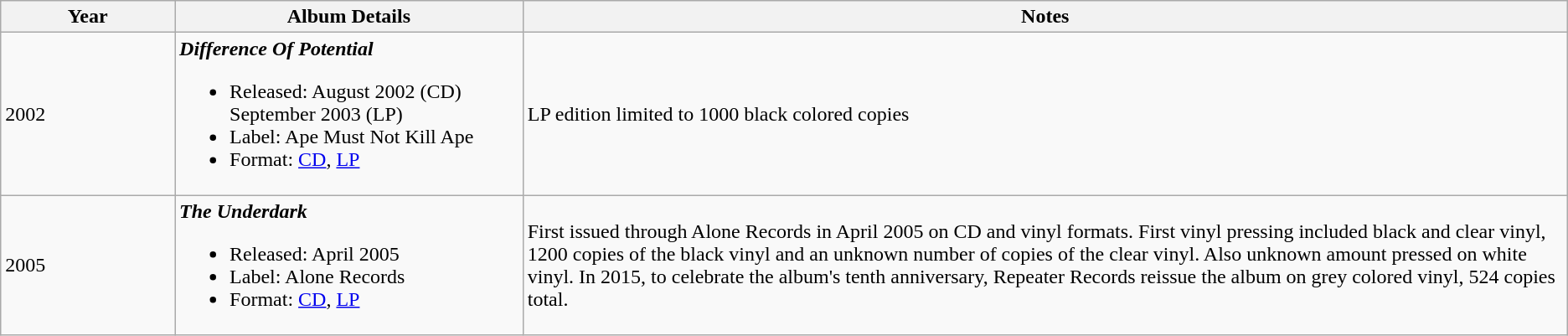<table class ="wikitable">
<tr>
<th style="width: 5%">Year</th>
<th style="width:10%">Album Details</th>
<th style="width:30%">Notes</th>
</tr>
<tr>
<td>2002</td>
<td><strong><em>Difference Of Potential</em></strong><br><ul><li>Released: August 2002 (CD) <br> September 2003 (LP)</li><li>Label: Ape Must Not Kill Ape</li><li>Format: <a href='#'>CD</a>, <a href='#'>LP</a></li></ul></td>
<td>LP edition limited to 1000 black colored copies</td>
</tr>
<tr>
<td>2005</td>
<td><strong><em>The Underdark</em></strong><br><ul><li>Released: April 2005</li><li>Label: Alone Records</li><li>Format: <a href='#'>CD</a>, <a href='#'>LP</a></li></ul></td>
<td>First issued through Alone Records in April 2005 on CD and vinyl formats. First vinyl pressing included black and clear vinyl, 1200 copies of the black vinyl and an unknown number of copies of the clear vinyl. Also unknown amount pressed on white vinyl. In 2015, to celebrate the album's tenth anniversary, Repeater Records reissue the album on grey colored vinyl, 524 copies total.</td>
</tr>
</table>
